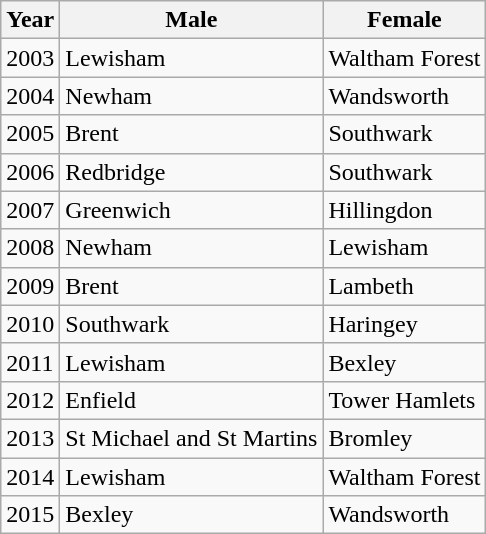<table class="wikitable">
<tr>
<th>Year</th>
<th>Male</th>
<th>Female</th>
</tr>
<tr>
<td>2003</td>
<td>Lewisham</td>
<td>Waltham Forest</td>
</tr>
<tr>
<td>2004</td>
<td>Newham</td>
<td>Wandsworth</td>
</tr>
<tr>
<td>2005</td>
<td>Brent</td>
<td>Southwark</td>
</tr>
<tr>
<td>2006</td>
<td>Redbridge</td>
<td>Southwark</td>
</tr>
<tr>
<td>2007</td>
<td>Greenwich</td>
<td>Hillingdon</td>
</tr>
<tr>
<td>2008</td>
<td>Newham</td>
<td>Lewisham</td>
</tr>
<tr>
<td>2009</td>
<td>Brent</td>
<td>Lambeth</td>
</tr>
<tr>
<td>2010</td>
<td>Southwark</td>
<td>Haringey</td>
</tr>
<tr>
<td>2011</td>
<td>Lewisham</td>
<td>Bexley</td>
</tr>
<tr>
<td>2012</td>
<td>Enfield</td>
<td>Tower Hamlets</td>
</tr>
<tr>
<td>2013</td>
<td>St Michael and St Martins</td>
<td>Bromley</td>
</tr>
<tr>
<td>2014</td>
<td>Lewisham</td>
<td>Waltham Forest</td>
</tr>
<tr>
<td>2015</td>
<td>Bexley</td>
<td>Wandsworth</td>
</tr>
</table>
